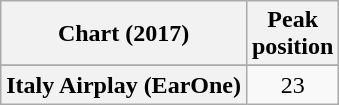<table class="wikitable sortable plainrowheaders" style="text-align:center;">
<tr>
<th scope="col">Chart (2017)</th>
<th scope="col">Peak<br>position</th>
</tr>
<tr>
</tr>
<tr>
<th scope="row">Italy Airplay (EarOne)</th>
<td>23</td>
</tr>
</table>
